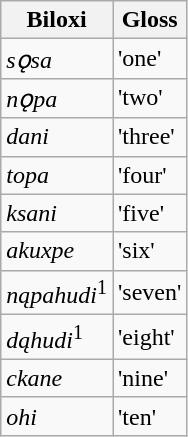<table class="wikitable">
<tr>
<th>Biloxi</th>
<th>Gloss</th>
</tr>
<tr>
<td><em>sǫsa</em></td>
<td>'one'</td>
</tr>
<tr>
<td><em>nǫpa</em></td>
<td>'two'</td>
</tr>
<tr>
<td><em>dani</em></td>
<td>'three'</td>
</tr>
<tr>
<td><em>topa</em></td>
<td>'four'</td>
</tr>
<tr>
<td><em>ksani</em></td>
<td>'five'</td>
</tr>
<tr>
<td><em>akuxpe</em></td>
<td>'six'</td>
</tr>
<tr>
<td><em>nąpahudi</em><sup>1</sup></td>
<td>'seven'</td>
</tr>
<tr>
<td><em>dąhudi</em><sup>1</sup></td>
<td>'eight'</td>
</tr>
<tr>
<td><em>ckane</em></td>
<td>'nine'</td>
</tr>
<tr>
<td><em>ohi</em></td>
<td>'ten'</td>
</tr>
</table>
